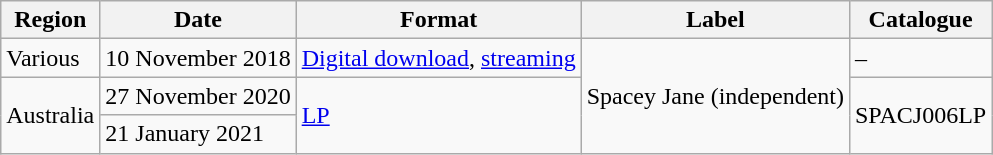<table class="wikitable">
<tr>
<th>Region</th>
<th>Date</th>
<th>Format</th>
<th>Label</th>
<th>Catalogue</th>
</tr>
<tr>
<td>Various</td>
<td>10 November 2018</td>
<td><a href='#'>Digital download</a>, <a href='#'>streaming</a></td>
<td rowspan="3">Spacey Jane (independent)</td>
<td>–</td>
</tr>
<tr>
<td rowspan="2">Australia</td>
<td>27 November 2020</td>
<td rowspan="2"><a href='#'>LP</a></td>
<td rowspan="2">SPACJ006LP</td>
</tr>
<tr>
<td>21 January 2021</td>
</tr>
</table>
